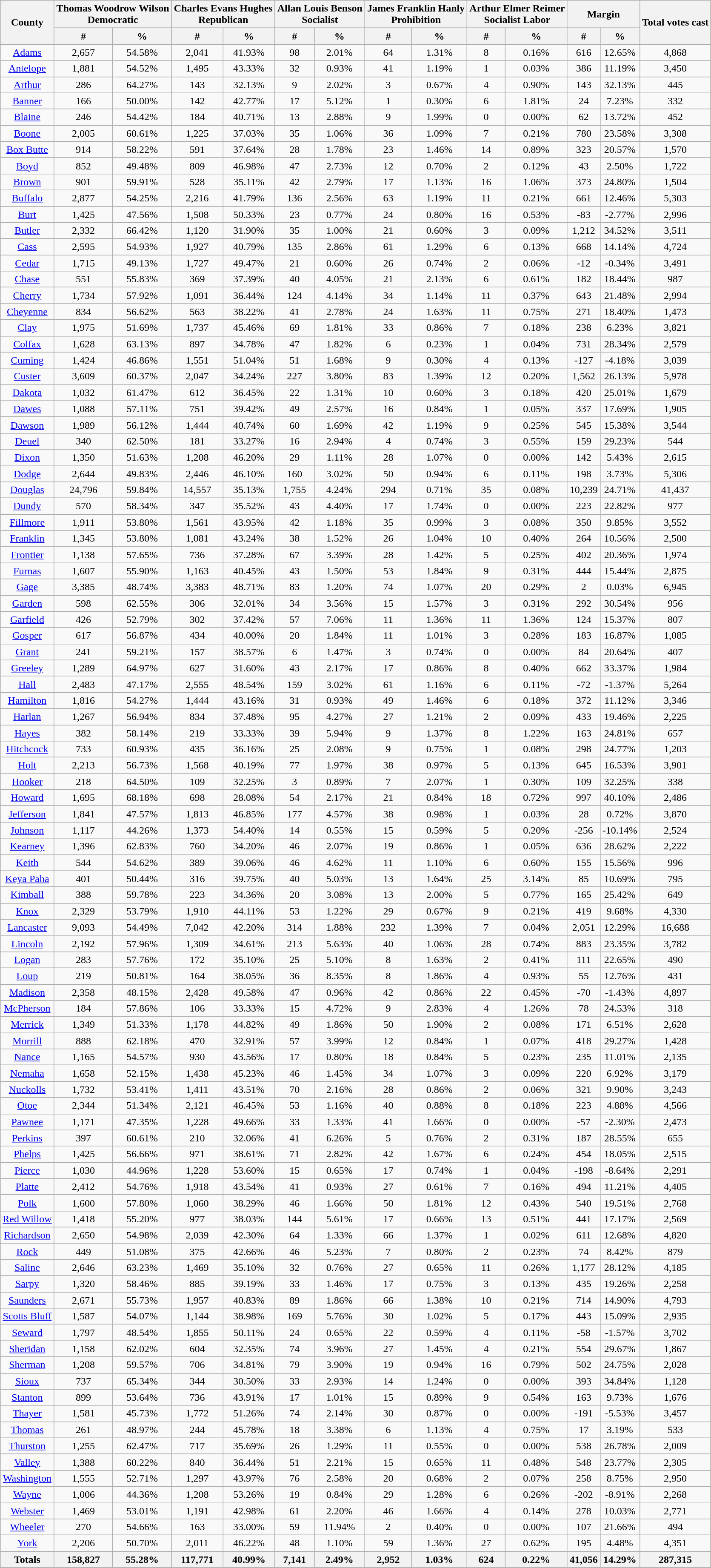<table class="wikitable sortable">
<tr>
<th rowspan="2">County</th>
<th colspan="2">Thomas Woodrow Wilson<br>Democratic</th>
<th colspan="2">Charles Evans Hughes<br>Republican</th>
<th colspan="2">Allan Louis Benson<br>Socialist</th>
<th colspan="2">James Franklin Hanly<br>Prohibition</th>
<th colspan="2">Arthur Elmer Reimer<br>Socialist Labor</th>
<th colspan="2">Margin</th>
<th rowspan="2">Total votes cast</th>
</tr>
<tr bgcolor="lightgrey">
<th data-sort-type="number">#</th>
<th data-sort-type="number">%</th>
<th data-sort-type="number">#</th>
<th data-sort-type="number">%</th>
<th data-sort-type="number">#</th>
<th data-sort-type="number">%</th>
<th data-sort-type="number">#</th>
<th data-sort-type="number">%</th>
<th data-sort-type="number">#</th>
<th data-sort-type="number">%</th>
<th data-sort-type="number">#</th>
<th data-sort-type="number">%</th>
</tr>
<tr style="text-align:center;">
<td><a href='#'>Adams</a></td>
<td>2,657</td>
<td>54.58%</td>
<td>2,041</td>
<td>41.93%</td>
<td>98</td>
<td>2.01%</td>
<td>64</td>
<td>1.31%</td>
<td>8</td>
<td>0.16%</td>
<td>616</td>
<td>12.65%</td>
<td>4,868</td>
</tr>
<tr style="text-align:center;">
<td><a href='#'>Antelope</a></td>
<td>1,881</td>
<td>54.52%</td>
<td>1,495</td>
<td>43.33%</td>
<td>32</td>
<td>0.93%</td>
<td>41</td>
<td>1.19%</td>
<td>1</td>
<td>0.03%</td>
<td>386</td>
<td>11.19%</td>
<td>3,450</td>
</tr>
<tr style="text-align:center;">
<td><a href='#'>Arthur</a></td>
<td>286</td>
<td>64.27%</td>
<td>143</td>
<td>32.13%</td>
<td>9</td>
<td>2.02%</td>
<td>3</td>
<td>0.67%</td>
<td>4</td>
<td>0.90%</td>
<td>143</td>
<td>32.13%</td>
<td>445</td>
</tr>
<tr style="text-align:center;">
<td><a href='#'>Banner</a></td>
<td>166</td>
<td>50.00%</td>
<td>142</td>
<td>42.77%</td>
<td>17</td>
<td>5.12%</td>
<td>1</td>
<td>0.30%</td>
<td>6</td>
<td>1.81%</td>
<td>24</td>
<td>7.23%</td>
<td>332</td>
</tr>
<tr style="text-align:center;">
<td><a href='#'>Blaine</a></td>
<td>246</td>
<td>54.42%</td>
<td>184</td>
<td>40.71%</td>
<td>13</td>
<td>2.88%</td>
<td>9</td>
<td>1.99%</td>
<td>0</td>
<td>0.00%</td>
<td>62</td>
<td>13.72%</td>
<td>452</td>
</tr>
<tr style="text-align:center;">
<td><a href='#'>Boone</a></td>
<td>2,005</td>
<td>60.61%</td>
<td>1,225</td>
<td>37.03%</td>
<td>35</td>
<td>1.06%</td>
<td>36</td>
<td>1.09%</td>
<td>7</td>
<td>0.21%</td>
<td>780</td>
<td>23.58%</td>
<td>3,308</td>
</tr>
<tr style="text-align:center;">
<td><a href='#'>Box Butte</a></td>
<td>914</td>
<td>58.22%</td>
<td>591</td>
<td>37.64%</td>
<td>28</td>
<td>1.78%</td>
<td>23</td>
<td>1.46%</td>
<td>14</td>
<td>0.89%</td>
<td>323</td>
<td>20.57%</td>
<td>1,570</td>
</tr>
<tr style="text-align:center;">
<td><a href='#'>Boyd</a></td>
<td>852</td>
<td>49.48%</td>
<td>809</td>
<td>46.98%</td>
<td>47</td>
<td>2.73%</td>
<td>12</td>
<td>0.70%</td>
<td>2</td>
<td>0.12%</td>
<td>43</td>
<td>2.50%</td>
<td>1,722</td>
</tr>
<tr style="text-align:center;">
<td><a href='#'>Brown</a></td>
<td>901</td>
<td>59.91%</td>
<td>528</td>
<td>35.11%</td>
<td>42</td>
<td>2.79%</td>
<td>17</td>
<td>1.13%</td>
<td>16</td>
<td>1.06%</td>
<td>373</td>
<td>24.80%</td>
<td>1,504</td>
</tr>
<tr style="text-align:center;">
<td><a href='#'>Buffalo</a></td>
<td>2,877</td>
<td>54.25%</td>
<td>2,216</td>
<td>41.79%</td>
<td>136</td>
<td>2.56%</td>
<td>63</td>
<td>1.19%</td>
<td>11</td>
<td>0.21%</td>
<td>661</td>
<td>12.46%</td>
<td>5,303</td>
</tr>
<tr style="text-align:center;">
<td><a href='#'>Burt</a></td>
<td>1,425</td>
<td>47.56%</td>
<td>1,508</td>
<td>50.33%</td>
<td>23</td>
<td>0.77%</td>
<td>24</td>
<td>0.80%</td>
<td>16</td>
<td>0.53%</td>
<td>-83</td>
<td>-2.77%</td>
<td>2,996</td>
</tr>
<tr style="text-align:center;">
<td><a href='#'>Butler</a></td>
<td>2,332</td>
<td>66.42%</td>
<td>1,120</td>
<td>31.90%</td>
<td>35</td>
<td>1.00%</td>
<td>21</td>
<td>0.60%</td>
<td>3</td>
<td>0.09%</td>
<td>1,212</td>
<td>34.52%</td>
<td>3,511</td>
</tr>
<tr style="text-align:center;">
<td><a href='#'>Cass</a></td>
<td>2,595</td>
<td>54.93%</td>
<td>1,927</td>
<td>40.79%</td>
<td>135</td>
<td>2.86%</td>
<td>61</td>
<td>1.29%</td>
<td>6</td>
<td>0.13%</td>
<td>668</td>
<td>14.14%</td>
<td>4,724</td>
</tr>
<tr style="text-align:center;">
<td><a href='#'>Cedar</a></td>
<td>1,715</td>
<td>49.13%</td>
<td>1,727</td>
<td>49.47%</td>
<td>21</td>
<td>0.60%</td>
<td>26</td>
<td>0.74%</td>
<td>2</td>
<td>0.06%</td>
<td>-12</td>
<td>-0.34%</td>
<td>3,491</td>
</tr>
<tr style="text-align:center;">
<td><a href='#'>Chase</a></td>
<td>551</td>
<td>55.83%</td>
<td>369</td>
<td>37.39%</td>
<td>40</td>
<td>4.05%</td>
<td>21</td>
<td>2.13%</td>
<td>6</td>
<td>0.61%</td>
<td>182</td>
<td>18.44%</td>
<td>987</td>
</tr>
<tr style="text-align:center;">
<td><a href='#'>Cherry</a></td>
<td>1,734</td>
<td>57.92%</td>
<td>1,091</td>
<td>36.44%</td>
<td>124</td>
<td>4.14%</td>
<td>34</td>
<td>1.14%</td>
<td>11</td>
<td>0.37%</td>
<td>643</td>
<td>21.48%</td>
<td>2,994</td>
</tr>
<tr style="text-align:center;">
<td><a href='#'>Cheyenne</a></td>
<td>834</td>
<td>56.62%</td>
<td>563</td>
<td>38.22%</td>
<td>41</td>
<td>2.78%</td>
<td>24</td>
<td>1.63%</td>
<td>11</td>
<td>0.75%</td>
<td>271</td>
<td>18.40%</td>
<td>1,473</td>
</tr>
<tr style="text-align:center;">
<td><a href='#'>Clay</a></td>
<td>1,975</td>
<td>51.69%</td>
<td>1,737</td>
<td>45.46%</td>
<td>69</td>
<td>1.81%</td>
<td>33</td>
<td>0.86%</td>
<td>7</td>
<td>0.18%</td>
<td>238</td>
<td>6.23%</td>
<td>3,821</td>
</tr>
<tr style="text-align:center;">
<td><a href='#'>Colfax</a></td>
<td>1,628</td>
<td>63.13%</td>
<td>897</td>
<td>34.78%</td>
<td>47</td>
<td>1.82%</td>
<td>6</td>
<td>0.23%</td>
<td>1</td>
<td>0.04%</td>
<td>731</td>
<td>28.34%</td>
<td>2,579</td>
</tr>
<tr style="text-align:center;">
<td><a href='#'>Cuming</a></td>
<td>1,424</td>
<td>46.86%</td>
<td>1,551</td>
<td>51.04%</td>
<td>51</td>
<td>1.68%</td>
<td>9</td>
<td>0.30%</td>
<td>4</td>
<td>0.13%</td>
<td>-127</td>
<td>-4.18%</td>
<td>3,039</td>
</tr>
<tr style="text-align:center;">
<td><a href='#'>Custer</a></td>
<td>3,609</td>
<td>60.37%</td>
<td>2,047</td>
<td>34.24%</td>
<td>227</td>
<td>3.80%</td>
<td>83</td>
<td>1.39%</td>
<td>12</td>
<td>0.20%</td>
<td>1,562</td>
<td>26.13%</td>
<td>5,978</td>
</tr>
<tr style="text-align:center;">
<td><a href='#'>Dakota</a></td>
<td>1,032</td>
<td>61.47%</td>
<td>612</td>
<td>36.45%</td>
<td>22</td>
<td>1.31%</td>
<td>10</td>
<td>0.60%</td>
<td>3</td>
<td>0.18%</td>
<td>420</td>
<td>25.01%</td>
<td>1,679</td>
</tr>
<tr style="text-align:center;">
<td><a href='#'>Dawes</a></td>
<td>1,088</td>
<td>57.11%</td>
<td>751</td>
<td>39.42%</td>
<td>49</td>
<td>2.57%</td>
<td>16</td>
<td>0.84%</td>
<td>1</td>
<td>0.05%</td>
<td>337</td>
<td>17.69%</td>
<td>1,905</td>
</tr>
<tr style="text-align:center;">
<td><a href='#'>Dawson</a></td>
<td>1,989</td>
<td>56.12%</td>
<td>1,444</td>
<td>40.74%</td>
<td>60</td>
<td>1.69%</td>
<td>42</td>
<td>1.19%</td>
<td>9</td>
<td>0.25%</td>
<td>545</td>
<td>15.38%</td>
<td>3,544</td>
</tr>
<tr style="text-align:center;">
<td><a href='#'>Deuel</a></td>
<td>340</td>
<td>62.50%</td>
<td>181</td>
<td>33.27%</td>
<td>16</td>
<td>2.94%</td>
<td>4</td>
<td>0.74%</td>
<td>3</td>
<td>0.55%</td>
<td>159</td>
<td>29.23%</td>
<td>544</td>
</tr>
<tr style="text-align:center;">
<td><a href='#'>Dixon</a></td>
<td>1,350</td>
<td>51.63%</td>
<td>1,208</td>
<td>46.20%</td>
<td>29</td>
<td>1.11%</td>
<td>28</td>
<td>1.07%</td>
<td>0</td>
<td>0.00%</td>
<td>142</td>
<td>5.43%</td>
<td>2,615</td>
</tr>
<tr style="text-align:center;">
<td><a href='#'>Dodge</a></td>
<td>2,644</td>
<td>49.83%</td>
<td>2,446</td>
<td>46.10%</td>
<td>160</td>
<td>3.02%</td>
<td>50</td>
<td>0.94%</td>
<td>6</td>
<td>0.11%</td>
<td>198</td>
<td>3.73%</td>
<td>5,306</td>
</tr>
<tr style="text-align:center;">
<td><a href='#'>Douglas</a></td>
<td>24,796</td>
<td>59.84%</td>
<td>14,557</td>
<td>35.13%</td>
<td>1,755</td>
<td>4.24%</td>
<td>294</td>
<td>0.71%</td>
<td>35</td>
<td>0.08%</td>
<td>10,239</td>
<td>24.71%</td>
<td>41,437</td>
</tr>
<tr style="text-align:center;">
<td><a href='#'>Dundy</a></td>
<td>570</td>
<td>58.34%</td>
<td>347</td>
<td>35.52%</td>
<td>43</td>
<td>4.40%</td>
<td>17</td>
<td>1.74%</td>
<td>0</td>
<td>0.00%</td>
<td>223</td>
<td>22.82%</td>
<td>977</td>
</tr>
<tr style="text-align:center;">
<td><a href='#'>Fillmore</a></td>
<td>1,911</td>
<td>53.80%</td>
<td>1,561</td>
<td>43.95%</td>
<td>42</td>
<td>1.18%</td>
<td>35</td>
<td>0.99%</td>
<td>3</td>
<td>0.08%</td>
<td>350</td>
<td>9.85%</td>
<td>3,552</td>
</tr>
<tr style="text-align:center;">
<td><a href='#'>Franklin</a></td>
<td>1,345</td>
<td>53.80%</td>
<td>1,081</td>
<td>43.24%</td>
<td>38</td>
<td>1.52%</td>
<td>26</td>
<td>1.04%</td>
<td>10</td>
<td>0.40%</td>
<td>264</td>
<td>10.56%</td>
<td>2,500</td>
</tr>
<tr style="text-align:center;">
<td><a href='#'>Frontier</a></td>
<td>1,138</td>
<td>57.65%</td>
<td>736</td>
<td>37.28%</td>
<td>67</td>
<td>3.39%</td>
<td>28</td>
<td>1.42%</td>
<td>5</td>
<td>0.25%</td>
<td>402</td>
<td>20.36%</td>
<td>1,974</td>
</tr>
<tr style="text-align:center;">
<td><a href='#'>Furnas</a></td>
<td>1,607</td>
<td>55.90%</td>
<td>1,163</td>
<td>40.45%</td>
<td>43</td>
<td>1.50%</td>
<td>53</td>
<td>1.84%</td>
<td>9</td>
<td>0.31%</td>
<td>444</td>
<td>15.44%</td>
<td>2,875</td>
</tr>
<tr style="text-align:center;">
<td><a href='#'>Gage</a></td>
<td>3,385</td>
<td>48.74%</td>
<td>3,383</td>
<td>48.71%</td>
<td>83</td>
<td>1.20%</td>
<td>74</td>
<td>1.07%</td>
<td>20</td>
<td>0.29%</td>
<td>2</td>
<td>0.03%</td>
<td>6,945</td>
</tr>
<tr style="text-align:center;">
<td><a href='#'>Garden</a></td>
<td>598</td>
<td>62.55%</td>
<td>306</td>
<td>32.01%</td>
<td>34</td>
<td>3.56%</td>
<td>15</td>
<td>1.57%</td>
<td>3</td>
<td>0.31%</td>
<td>292</td>
<td>30.54%</td>
<td>956</td>
</tr>
<tr style="text-align:center;">
<td><a href='#'>Garfield</a></td>
<td>426</td>
<td>52.79%</td>
<td>302</td>
<td>37.42%</td>
<td>57</td>
<td>7.06%</td>
<td>11</td>
<td>1.36%</td>
<td>11</td>
<td>1.36%</td>
<td>124</td>
<td>15.37%</td>
<td>807</td>
</tr>
<tr style="text-align:center;">
<td><a href='#'>Gosper</a></td>
<td>617</td>
<td>56.87%</td>
<td>434</td>
<td>40.00%</td>
<td>20</td>
<td>1.84%</td>
<td>11</td>
<td>1.01%</td>
<td>3</td>
<td>0.28%</td>
<td>183</td>
<td>16.87%</td>
<td>1,085</td>
</tr>
<tr style="text-align:center;">
<td><a href='#'>Grant</a></td>
<td>241</td>
<td>59.21%</td>
<td>157</td>
<td>38.57%</td>
<td>6</td>
<td>1.47%</td>
<td>3</td>
<td>0.74%</td>
<td>0</td>
<td>0.00%</td>
<td>84</td>
<td>20.64%</td>
<td>407</td>
</tr>
<tr style="text-align:center;">
<td><a href='#'>Greeley</a></td>
<td>1,289</td>
<td>64.97%</td>
<td>627</td>
<td>31.60%</td>
<td>43</td>
<td>2.17%</td>
<td>17</td>
<td>0.86%</td>
<td>8</td>
<td>0.40%</td>
<td>662</td>
<td>33.37%</td>
<td>1,984</td>
</tr>
<tr style="text-align:center;">
<td><a href='#'>Hall</a></td>
<td>2,483</td>
<td>47.17%</td>
<td>2,555</td>
<td>48.54%</td>
<td>159</td>
<td>3.02%</td>
<td>61</td>
<td>1.16%</td>
<td>6</td>
<td>0.11%</td>
<td>-72</td>
<td>-1.37%</td>
<td>5,264</td>
</tr>
<tr style="text-align:center;">
<td><a href='#'>Hamilton</a></td>
<td>1,816</td>
<td>54.27%</td>
<td>1,444</td>
<td>43.16%</td>
<td>31</td>
<td>0.93%</td>
<td>49</td>
<td>1.46%</td>
<td>6</td>
<td>0.18%</td>
<td>372</td>
<td>11.12%</td>
<td>3,346</td>
</tr>
<tr style="text-align:center;">
<td><a href='#'>Harlan</a></td>
<td>1,267</td>
<td>56.94%</td>
<td>834</td>
<td>37.48%</td>
<td>95</td>
<td>4.27%</td>
<td>27</td>
<td>1.21%</td>
<td>2</td>
<td>0.09%</td>
<td>433</td>
<td>19.46%</td>
<td>2,225</td>
</tr>
<tr style="text-align:center;">
<td><a href='#'>Hayes</a></td>
<td>382</td>
<td>58.14%</td>
<td>219</td>
<td>33.33%</td>
<td>39</td>
<td>5.94%</td>
<td>9</td>
<td>1.37%</td>
<td>8</td>
<td>1.22%</td>
<td>163</td>
<td>24.81%</td>
<td>657</td>
</tr>
<tr style="text-align:center;">
<td><a href='#'>Hitchcock</a></td>
<td>733</td>
<td>60.93%</td>
<td>435</td>
<td>36.16%</td>
<td>25</td>
<td>2.08%</td>
<td>9</td>
<td>0.75%</td>
<td>1</td>
<td>0.08%</td>
<td>298</td>
<td>24.77%</td>
<td>1,203</td>
</tr>
<tr style="text-align:center;">
<td><a href='#'>Holt</a></td>
<td>2,213</td>
<td>56.73%</td>
<td>1,568</td>
<td>40.19%</td>
<td>77</td>
<td>1.97%</td>
<td>38</td>
<td>0.97%</td>
<td>5</td>
<td>0.13%</td>
<td>645</td>
<td>16.53%</td>
<td>3,901</td>
</tr>
<tr style="text-align:center;">
<td><a href='#'>Hooker</a></td>
<td>218</td>
<td>64.50%</td>
<td>109</td>
<td>32.25%</td>
<td>3</td>
<td>0.89%</td>
<td>7</td>
<td>2.07%</td>
<td>1</td>
<td>0.30%</td>
<td>109</td>
<td>32.25%</td>
<td>338</td>
</tr>
<tr style="text-align:center;">
<td><a href='#'>Howard</a></td>
<td>1,695</td>
<td>68.18%</td>
<td>698</td>
<td>28.08%</td>
<td>54</td>
<td>2.17%</td>
<td>21</td>
<td>0.84%</td>
<td>18</td>
<td>0.72%</td>
<td>997</td>
<td>40.10%</td>
<td>2,486</td>
</tr>
<tr style="text-align:center;">
<td><a href='#'>Jefferson</a></td>
<td>1,841</td>
<td>47.57%</td>
<td>1,813</td>
<td>46.85%</td>
<td>177</td>
<td>4.57%</td>
<td>38</td>
<td>0.98%</td>
<td>1</td>
<td>0.03%</td>
<td>28</td>
<td>0.72%</td>
<td>3,870</td>
</tr>
<tr style="text-align:center;">
<td><a href='#'>Johnson</a></td>
<td>1,117</td>
<td>44.26%</td>
<td>1,373</td>
<td>54.40%</td>
<td>14</td>
<td>0.55%</td>
<td>15</td>
<td>0.59%</td>
<td>5</td>
<td>0.20%</td>
<td>-256</td>
<td>-10.14%</td>
<td>2,524</td>
</tr>
<tr style="text-align:center;">
<td><a href='#'>Kearney</a></td>
<td>1,396</td>
<td>62.83%</td>
<td>760</td>
<td>34.20%</td>
<td>46</td>
<td>2.07%</td>
<td>19</td>
<td>0.86%</td>
<td>1</td>
<td>0.05%</td>
<td>636</td>
<td>28.62%</td>
<td>2,222</td>
</tr>
<tr style="text-align:center;">
<td><a href='#'>Keith</a></td>
<td>544</td>
<td>54.62%</td>
<td>389</td>
<td>39.06%</td>
<td>46</td>
<td>4.62%</td>
<td>11</td>
<td>1.10%</td>
<td>6</td>
<td>0.60%</td>
<td>155</td>
<td>15.56%</td>
<td>996</td>
</tr>
<tr style="text-align:center;">
<td><a href='#'>Keya Paha</a></td>
<td>401</td>
<td>50.44%</td>
<td>316</td>
<td>39.75%</td>
<td>40</td>
<td>5.03%</td>
<td>13</td>
<td>1.64%</td>
<td>25</td>
<td>3.14%</td>
<td>85</td>
<td>10.69%</td>
<td>795</td>
</tr>
<tr style="text-align:center;">
<td><a href='#'>Kimball</a></td>
<td>388</td>
<td>59.78%</td>
<td>223</td>
<td>34.36%</td>
<td>20</td>
<td>3.08%</td>
<td>13</td>
<td>2.00%</td>
<td>5</td>
<td>0.77%</td>
<td>165</td>
<td>25.42%</td>
<td>649</td>
</tr>
<tr style="text-align:center;">
<td><a href='#'>Knox</a></td>
<td>2,329</td>
<td>53.79%</td>
<td>1,910</td>
<td>44.11%</td>
<td>53</td>
<td>1.22%</td>
<td>29</td>
<td>0.67%</td>
<td>9</td>
<td>0.21%</td>
<td>419</td>
<td>9.68%</td>
<td>4,330</td>
</tr>
<tr style="text-align:center;">
<td><a href='#'>Lancaster</a></td>
<td>9,093</td>
<td>54.49%</td>
<td>7,042</td>
<td>42.20%</td>
<td>314</td>
<td>1.88%</td>
<td>232</td>
<td>1.39%</td>
<td>7</td>
<td>0.04%</td>
<td>2,051</td>
<td>12.29%</td>
<td>16,688</td>
</tr>
<tr style="text-align:center;">
<td><a href='#'>Lincoln</a></td>
<td>2,192</td>
<td>57.96%</td>
<td>1,309</td>
<td>34.61%</td>
<td>213</td>
<td>5.63%</td>
<td>40</td>
<td>1.06%</td>
<td>28</td>
<td>0.74%</td>
<td>883</td>
<td>23.35%</td>
<td>3,782</td>
</tr>
<tr style="text-align:center;">
<td><a href='#'>Logan</a></td>
<td>283</td>
<td>57.76%</td>
<td>172</td>
<td>35.10%</td>
<td>25</td>
<td>5.10%</td>
<td>8</td>
<td>1.63%</td>
<td>2</td>
<td>0.41%</td>
<td>111</td>
<td>22.65%</td>
<td>490</td>
</tr>
<tr style="text-align:center;">
<td><a href='#'>Loup</a></td>
<td>219</td>
<td>50.81%</td>
<td>164</td>
<td>38.05%</td>
<td>36</td>
<td>8.35%</td>
<td>8</td>
<td>1.86%</td>
<td>4</td>
<td>0.93%</td>
<td>55</td>
<td>12.76%</td>
<td>431</td>
</tr>
<tr style="text-align:center;">
<td><a href='#'>Madison</a></td>
<td>2,358</td>
<td>48.15%</td>
<td>2,428</td>
<td>49.58%</td>
<td>47</td>
<td>0.96%</td>
<td>42</td>
<td>0.86%</td>
<td>22</td>
<td>0.45%</td>
<td>-70</td>
<td>-1.43%</td>
<td>4,897</td>
</tr>
<tr style="text-align:center;">
<td><a href='#'>McPherson</a></td>
<td>184</td>
<td>57.86%</td>
<td>106</td>
<td>33.33%</td>
<td>15</td>
<td>4.72%</td>
<td>9</td>
<td>2.83%</td>
<td>4</td>
<td>1.26%</td>
<td>78</td>
<td>24.53%</td>
<td>318</td>
</tr>
<tr style="text-align:center;">
<td><a href='#'>Merrick</a></td>
<td>1,349</td>
<td>51.33%</td>
<td>1,178</td>
<td>44.82%</td>
<td>49</td>
<td>1.86%</td>
<td>50</td>
<td>1.90%</td>
<td>2</td>
<td>0.08%</td>
<td>171</td>
<td>6.51%</td>
<td>2,628</td>
</tr>
<tr style="text-align:center;">
<td><a href='#'>Morrill</a></td>
<td>888</td>
<td>62.18%</td>
<td>470</td>
<td>32.91%</td>
<td>57</td>
<td>3.99%</td>
<td>12</td>
<td>0.84%</td>
<td>1</td>
<td>0.07%</td>
<td>418</td>
<td>29.27%</td>
<td>1,428</td>
</tr>
<tr style="text-align:center;">
<td><a href='#'>Nance</a></td>
<td>1,165</td>
<td>54.57%</td>
<td>930</td>
<td>43.56%</td>
<td>17</td>
<td>0.80%</td>
<td>18</td>
<td>0.84%</td>
<td>5</td>
<td>0.23%</td>
<td>235</td>
<td>11.01%</td>
<td>2,135</td>
</tr>
<tr style="text-align:center;">
<td><a href='#'>Nemaha</a></td>
<td>1,658</td>
<td>52.15%</td>
<td>1,438</td>
<td>45.23%</td>
<td>46</td>
<td>1.45%</td>
<td>34</td>
<td>1.07%</td>
<td>3</td>
<td>0.09%</td>
<td>220</td>
<td>6.92%</td>
<td>3,179</td>
</tr>
<tr style="text-align:center;">
<td><a href='#'>Nuckolls</a></td>
<td>1,732</td>
<td>53.41%</td>
<td>1,411</td>
<td>43.51%</td>
<td>70</td>
<td>2.16%</td>
<td>28</td>
<td>0.86%</td>
<td>2</td>
<td>0.06%</td>
<td>321</td>
<td>9.90%</td>
<td>3,243</td>
</tr>
<tr style="text-align:center;">
<td><a href='#'>Otoe</a></td>
<td>2,344</td>
<td>51.34%</td>
<td>2,121</td>
<td>46.45%</td>
<td>53</td>
<td>1.16%</td>
<td>40</td>
<td>0.88%</td>
<td>8</td>
<td>0.18%</td>
<td>223</td>
<td>4.88%</td>
<td>4,566</td>
</tr>
<tr style="text-align:center;">
<td><a href='#'>Pawnee</a></td>
<td>1,171</td>
<td>47.35%</td>
<td>1,228</td>
<td>49.66%</td>
<td>33</td>
<td>1.33%</td>
<td>41</td>
<td>1.66%</td>
<td>0</td>
<td>0.00%</td>
<td>-57</td>
<td>-2.30%</td>
<td>2,473</td>
</tr>
<tr style="text-align:center;">
<td><a href='#'>Perkins</a></td>
<td>397</td>
<td>60.61%</td>
<td>210</td>
<td>32.06%</td>
<td>41</td>
<td>6.26%</td>
<td>5</td>
<td>0.76%</td>
<td>2</td>
<td>0.31%</td>
<td>187</td>
<td>28.55%</td>
<td>655</td>
</tr>
<tr style="text-align:center;">
<td><a href='#'>Phelps</a></td>
<td>1,425</td>
<td>56.66%</td>
<td>971</td>
<td>38.61%</td>
<td>71</td>
<td>2.82%</td>
<td>42</td>
<td>1.67%</td>
<td>6</td>
<td>0.24%</td>
<td>454</td>
<td>18.05%</td>
<td>2,515</td>
</tr>
<tr style="text-align:center;">
<td><a href='#'>Pierce</a></td>
<td>1,030</td>
<td>44.96%</td>
<td>1,228</td>
<td>53.60%</td>
<td>15</td>
<td>0.65%</td>
<td>17</td>
<td>0.74%</td>
<td>1</td>
<td>0.04%</td>
<td>-198</td>
<td>-8.64%</td>
<td>2,291</td>
</tr>
<tr style="text-align:center;">
<td><a href='#'>Platte</a></td>
<td>2,412</td>
<td>54.76%</td>
<td>1,918</td>
<td>43.54%</td>
<td>41</td>
<td>0.93%</td>
<td>27</td>
<td>0.61%</td>
<td>7</td>
<td>0.16%</td>
<td>494</td>
<td>11.21%</td>
<td>4,405</td>
</tr>
<tr style="text-align:center;">
<td><a href='#'>Polk</a></td>
<td>1,600</td>
<td>57.80%</td>
<td>1,060</td>
<td>38.29%</td>
<td>46</td>
<td>1.66%</td>
<td>50</td>
<td>1.81%</td>
<td>12</td>
<td>0.43%</td>
<td>540</td>
<td>19.51%</td>
<td>2,768</td>
</tr>
<tr style="text-align:center;">
<td><a href='#'>Red Willow</a></td>
<td>1,418</td>
<td>55.20%</td>
<td>977</td>
<td>38.03%</td>
<td>144</td>
<td>5.61%</td>
<td>17</td>
<td>0.66%</td>
<td>13</td>
<td>0.51%</td>
<td>441</td>
<td>17.17%</td>
<td>2,569</td>
</tr>
<tr style="text-align:center;">
<td><a href='#'>Richardson</a></td>
<td>2,650</td>
<td>54.98%</td>
<td>2,039</td>
<td>42.30%</td>
<td>64</td>
<td>1.33%</td>
<td>66</td>
<td>1.37%</td>
<td>1</td>
<td>0.02%</td>
<td>611</td>
<td>12.68%</td>
<td>4,820</td>
</tr>
<tr style="text-align:center;">
<td><a href='#'>Rock</a></td>
<td>449</td>
<td>51.08%</td>
<td>375</td>
<td>42.66%</td>
<td>46</td>
<td>5.23%</td>
<td>7</td>
<td>0.80%</td>
<td>2</td>
<td>0.23%</td>
<td>74</td>
<td>8.42%</td>
<td>879</td>
</tr>
<tr style="text-align:center;">
<td><a href='#'>Saline</a></td>
<td>2,646</td>
<td>63.23%</td>
<td>1,469</td>
<td>35.10%</td>
<td>32</td>
<td>0.76%</td>
<td>27</td>
<td>0.65%</td>
<td>11</td>
<td>0.26%</td>
<td>1,177</td>
<td>28.12%</td>
<td>4,185</td>
</tr>
<tr style="text-align:center;">
<td><a href='#'>Sarpy</a></td>
<td>1,320</td>
<td>58.46%</td>
<td>885</td>
<td>39.19%</td>
<td>33</td>
<td>1.46%</td>
<td>17</td>
<td>0.75%</td>
<td>3</td>
<td>0.13%</td>
<td>435</td>
<td>19.26%</td>
<td>2,258</td>
</tr>
<tr style="text-align:center;">
<td><a href='#'>Saunders</a></td>
<td>2,671</td>
<td>55.73%</td>
<td>1,957</td>
<td>40.83%</td>
<td>89</td>
<td>1.86%</td>
<td>66</td>
<td>1.38%</td>
<td>10</td>
<td>0.21%</td>
<td>714</td>
<td>14.90%</td>
<td>4,793</td>
</tr>
<tr style="text-align:center;">
<td><a href='#'>Scotts Bluff</a></td>
<td>1,587</td>
<td>54.07%</td>
<td>1,144</td>
<td>38.98%</td>
<td>169</td>
<td>5.76%</td>
<td>30</td>
<td>1.02%</td>
<td>5</td>
<td>0.17%</td>
<td>443</td>
<td>15.09%</td>
<td>2,935</td>
</tr>
<tr style="text-align:center;">
<td><a href='#'>Seward</a></td>
<td>1,797</td>
<td>48.54%</td>
<td>1,855</td>
<td>50.11%</td>
<td>24</td>
<td>0.65%</td>
<td>22</td>
<td>0.59%</td>
<td>4</td>
<td>0.11%</td>
<td>-58</td>
<td>-1.57%</td>
<td>3,702</td>
</tr>
<tr style="text-align:center;">
<td><a href='#'>Sheridan</a></td>
<td>1,158</td>
<td>62.02%</td>
<td>604</td>
<td>32.35%</td>
<td>74</td>
<td>3.96%</td>
<td>27</td>
<td>1.45%</td>
<td>4</td>
<td>0.21%</td>
<td>554</td>
<td>29.67%</td>
<td>1,867</td>
</tr>
<tr style="text-align:center;">
<td><a href='#'>Sherman</a></td>
<td>1,208</td>
<td>59.57%</td>
<td>706</td>
<td>34.81%</td>
<td>79</td>
<td>3.90%</td>
<td>19</td>
<td>0.94%</td>
<td>16</td>
<td>0.79%</td>
<td>502</td>
<td>24.75%</td>
<td>2,028</td>
</tr>
<tr style="text-align:center;">
<td><a href='#'>Sioux</a></td>
<td>737</td>
<td>65.34%</td>
<td>344</td>
<td>30.50%</td>
<td>33</td>
<td>2.93%</td>
<td>14</td>
<td>1.24%</td>
<td>0</td>
<td>0.00%</td>
<td>393</td>
<td>34.84%</td>
<td>1,128</td>
</tr>
<tr style="text-align:center;">
<td><a href='#'>Stanton</a></td>
<td>899</td>
<td>53.64%</td>
<td>736</td>
<td>43.91%</td>
<td>17</td>
<td>1.01%</td>
<td>15</td>
<td>0.89%</td>
<td>9</td>
<td>0.54%</td>
<td>163</td>
<td>9.73%</td>
<td>1,676</td>
</tr>
<tr style="text-align:center;">
<td><a href='#'>Thayer</a></td>
<td>1,581</td>
<td>45.73%</td>
<td>1,772</td>
<td>51.26%</td>
<td>74</td>
<td>2.14%</td>
<td>30</td>
<td>0.87%</td>
<td>0</td>
<td>0.00%</td>
<td>-191</td>
<td>-5.53%</td>
<td>3,457</td>
</tr>
<tr style="text-align:center;">
<td><a href='#'>Thomas</a></td>
<td>261</td>
<td>48.97%</td>
<td>244</td>
<td>45.78%</td>
<td>18</td>
<td>3.38%</td>
<td>6</td>
<td>1.13%</td>
<td>4</td>
<td>0.75%</td>
<td>17</td>
<td>3.19%</td>
<td>533</td>
</tr>
<tr style="text-align:center;">
<td><a href='#'>Thurston</a></td>
<td>1,255</td>
<td>62.47%</td>
<td>717</td>
<td>35.69%</td>
<td>26</td>
<td>1.29%</td>
<td>11</td>
<td>0.55%</td>
<td>0</td>
<td>0.00%</td>
<td>538</td>
<td>26.78%</td>
<td>2,009</td>
</tr>
<tr style="text-align:center;">
<td><a href='#'>Valley</a></td>
<td>1,388</td>
<td>60.22%</td>
<td>840</td>
<td>36.44%</td>
<td>51</td>
<td>2.21%</td>
<td>15</td>
<td>0.65%</td>
<td>11</td>
<td>0.48%</td>
<td>548</td>
<td>23.77%</td>
<td>2,305</td>
</tr>
<tr style="text-align:center;">
<td><a href='#'>Washington</a></td>
<td>1,555</td>
<td>52.71%</td>
<td>1,297</td>
<td>43.97%</td>
<td>76</td>
<td>2.58%</td>
<td>20</td>
<td>0.68%</td>
<td>2</td>
<td>0.07%</td>
<td>258</td>
<td>8.75%</td>
<td>2,950</td>
</tr>
<tr style="text-align:center;">
<td><a href='#'>Wayne</a></td>
<td>1,006</td>
<td>44.36%</td>
<td>1,208</td>
<td>53.26%</td>
<td>19</td>
<td>0.84%</td>
<td>29</td>
<td>1.28%</td>
<td>6</td>
<td>0.26%</td>
<td>-202</td>
<td>-8.91%</td>
<td>2,268</td>
</tr>
<tr style="text-align:center;">
<td><a href='#'>Webster</a></td>
<td>1,469</td>
<td>53.01%</td>
<td>1,191</td>
<td>42.98%</td>
<td>61</td>
<td>2.20%</td>
<td>46</td>
<td>1.66%</td>
<td>4</td>
<td>0.14%</td>
<td>278</td>
<td>10.03%</td>
<td>2,771</td>
</tr>
<tr style="text-align:center;">
<td><a href='#'>Wheeler</a></td>
<td>270</td>
<td>54.66%</td>
<td>163</td>
<td>33.00%</td>
<td>59</td>
<td>11.94%</td>
<td>2</td>
<td>0.40%</td>
<td>0</td>
<td>0.00%</td>
<td>107</td>
<td>21.66%</td>
<td>494</td>
</tr>
<tr style="text-align:center;">
<td><a href='#'>York</a></td>
<td>2,206</td>
<td>50.70%</td>
<td>2,011</td>
<td>46.22%</td>
<td>48</td>
<td>1.10%</td>
<td>59</td>
<td>1.36%</td>
<td>27</td>
<td>0.62%</td>
<td>195</td>
<td>4.48%</td>
<td>4,351</td>
</tr>
<tr style="text-align:center;">
<th>Totals</th>
<th>158,827</th>
<th>55.28%</th>
<th>117,771</th>
<th>40.99%</th>
<th>7,141</th>
<th>2.49%</th>
<th>2,952</th>
<th>1.03%</th>
<th>624</th>
<th>0.22%</th>
<th>41,056</th>
<th>14.29%</th>
<th>287,315</th>
</tr>
</table>
